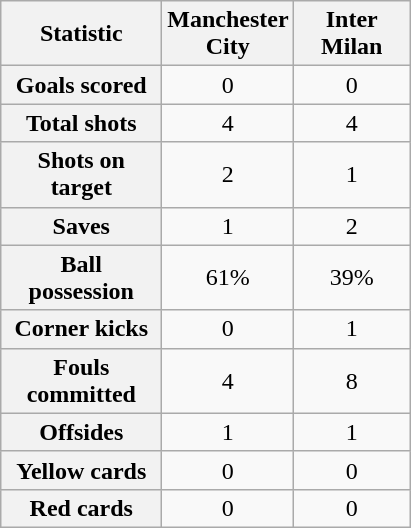<table class="wikitable plainrowheaders" style="text-align:center">
<tr>
<th scope="col" style="width:100px">Statistic</th>
<th scope="col" style="width:70px">Manchester City</th>
<th scope="col" style="width:70px">Inter Milan</th>
</tr>
<tr>
<th scope=row>Goals scored</th>
<td>0</td>
<td>0</td>
</tr>
<tr>
<th scope=row>Total shots</th>
<td>4</td>
<td>4</td>
</tr>
<tr>
<th scope=row>Shots on target</th>
<td>2</td>
<td>1</td>
</tr>
<tr>
<th scope=row>Saves</th>
<td>1</td>
<td>2</td>
</tr>
<tr>
<th scope=row>Ball possession</th>
<td>61%</td>
<td>39%</td>
</tr>
<tr>
<th scope=row>Corner kicks</th>
<td>0</td>
<td>1</td>
</tr>
<tr>
<th scope=row>Fouls committed</th>
<td>4</td>
<td>8</td>
</tr>
<tr>
<th scope=row>Offsides</th>
<td>1</td>
<td>1</td>
</tr>
<tr>
<th scope=row>Yellow cards</th>
<td>0</td>
<td>0</td>
</tr>
<tr>
<th scope=row>Red cards</th>
<td>0</td>
<td>0</td>
</tr>
</table>
